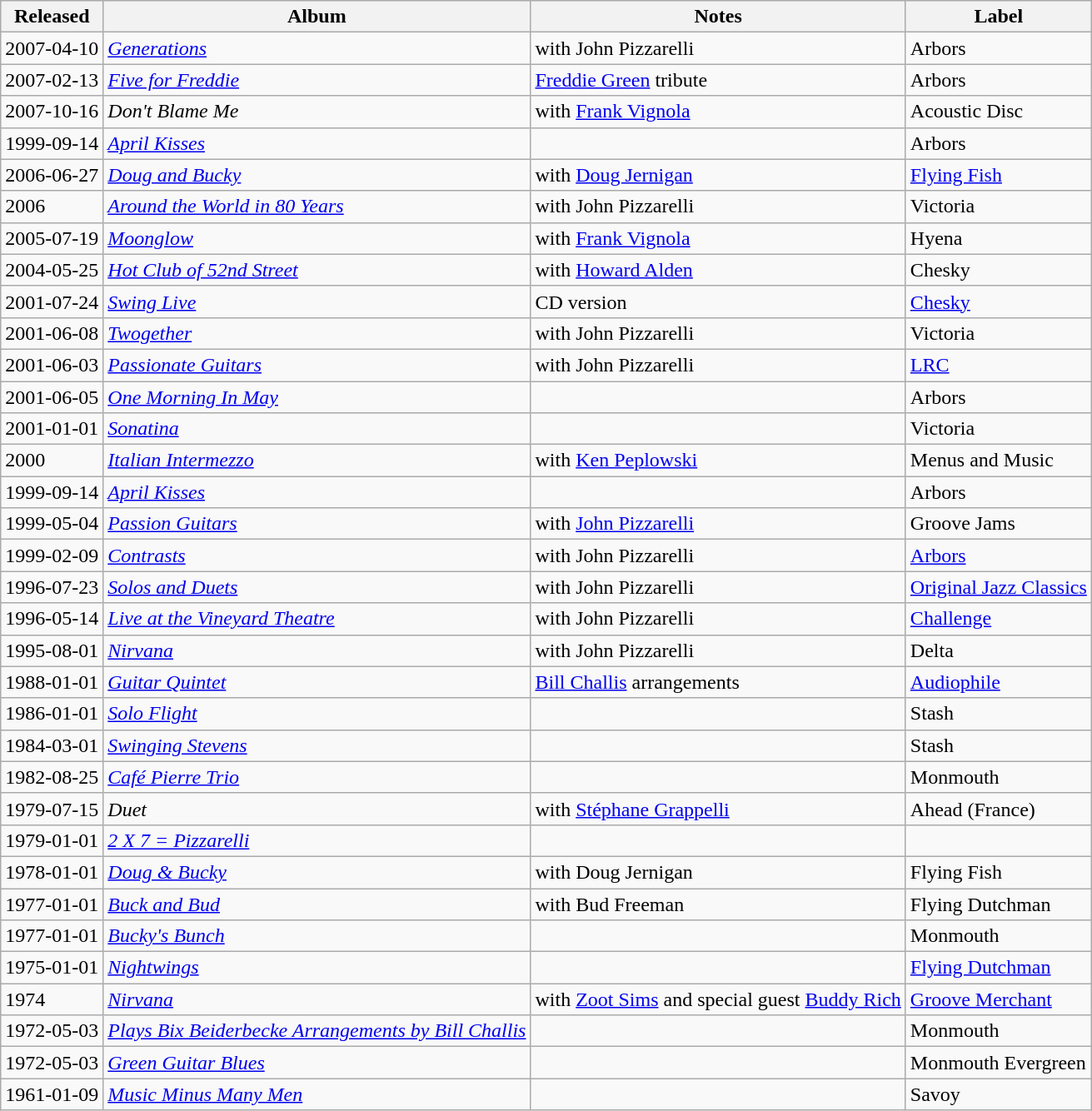<table class="wikitable sortable">
<tr>
<th>Released</th>
<th>Album</th>
<th>Notes</th>
<th>Label</th>
</tr>
<tr>
<td>2007-04-10</td>
<td><em><a href='#'>Generations</a></em></td>
<td>with John Pizzarelli</td>
<td>Arbors</td>
</tr>
<tr>
<td>2007-02-13</td>
<td><em><a href='#'>Five for Freddie</a></em></td>
<td><a href='#'>Freddie Green</a> tribute</td>
<td>Arbors</td>
</tr>
<tr>
<td>2007-10-16</td>
<td><em>Don't Blame Me</em></td>
<td>with <a href='#'>Frank Vignola</a></td>
<td>Acoustic Disc</td>
</tr>
<tr>
<td>1999-09-14</td>
<td><em><a href='#'>April Kisses</a></em></td>
<td></td>
<td>Arbors</td>
</tr>
<tr>
<td>2006-06-27</td>
<td><em><a href='#'>Doug and Bucky</a></em></td>
<td>with <a href='#'>Doug Jernigan</a></td>
<td><a href='#'>Flying Fish</a></td>
</tr>
<tr>
<td>2006</td>
<td><em><a href='#'>Around the World in 80 Years</a></em></td>
<td>with John Pizzarelli</td>
<td>Victoria</td>
</tr>
<tr>
<td>2005-07-19</td>
<td><em><a href='#'>Moonglow</a></em></td>
<td>with <a href='#'>Frank Vignola</a></td>
<td>Hyena</td>
</tr>
<tr>
<td>2004-05-25</td>
<td><em><a href='#'>Hot Club of 52nd Street</a></em></td>
<td>with <a href='#'>Howard Alden</a></td>
<td>Chesky</td>
</tr>
<tr>
<td>2001-07-24</td>
<td><em><a href='#'>Swing Live</a></em></td>
<td>CD version</td>
<td><a href='#'>Chesky</a></td>
</tr>
<tr>
<td>2001-06-08</td>
<td><em><a href='#'>Twogether</a></em></td>
<td>with John Pizzarelli</td>
<td>Victoria</td>
</tr>
<tr>
<td>2001-06-03</td>
<td><em><a href='#'>Passionate Guitars</a></em></td>
<td>with John Pizzarelli</td>
<td><a href='#'>LRC</a></td>
</tr>
<tr>
<td>2001-06-05</td>
<td><em><a href='#'>One Morning In May</a></em></td>
<td></td>
<td>Arbors</td>
</tr>
<tr>
<td>2001-01-01</td>
<td><em><a href='#'>Sonatina</a></em></td>
<td></td>
<td>Victoria</td>
</tr>
<tr>
<td>2000</td>
<td><em><a href='#'>Italian Intermezzo</a></em></td>
<td>with <a href='#'>Ken Peplowski</a></td>
<td>Menus and Music</td>
</tr>
<tr>
<td>1999-09-14</td>
<td><em><a href='#'>April Kisses</a></em></td>
<td></td>
<td>Arbors</td>
</tr>
<tr>
<td>1999-05-04</td>
<td><em><a href='#'>Passion Guitars</a></em></td>
<td>with <a href='#'>John Pizzarelli</a></td>
<td>Groove Jams</td>
</tr>
<tr>
<td>1999-02-09</td>
<td><em><a href='#'>Contrasts</a></em></td>
<td>with John Pizzarelli</td>
<td><a href='#'>Arbors</a></td>
</tr>
<tr>
<td>1996-07-23</td>
<td><em><a href='#'>Solos and Duets</a></em></td>
<td>with John Pizzarelli</td>
<td><a href='#'>Original Jazz Classics</a></td>
</tr>
<tr>
<td>1996-05-14</td>
<td><em><a href='#'>Live at the Vineyard Theatre</a></em></td>
<td>with John Pizzarelli</td>
<td><a href='#'>Challenge</a></td>
</tr>
<tr>
<td>1995-08-01</td>
<td><em><a href='#'>Nirvana</a></em></td>
<td>with John Pizzarelli</td>
<td>Delta</td>
</tr>
<tr>
<td>1988-01-01</td>
<td><em><a href='#'>Guitar Quintet</a></em></td>
<td><a href='#'>Bill Challis</a> arrangements</td>
<td><a href='#'>Audiophile</a></td>
</tr>
<tr>
<td>1986-01-01</td>
<td><em><a href='#'>Solo Flight</a></em></td>
<td></td>
<td>Stash</td>
</tr>
<tr>
<td>1984-03-01</td>
<td><em><a href='#'>Swinging Stevens</a></em></td>
<td></td>
<td>Stash</td>
</tr>
<tr>
<td>1982-08-25</td>
<td><em><a href='#'>Café Pierre Trio</a></em></td>
<td></td>
<td>Monmouth</td>
</tr>
<tr>
<td>1979-07-15</td>
<td><em>Duet</em></td>
<td>with <a href='#'>Stéphane Grappelli</a></td>
<td>Ahead (France)</td>
</tr>
<tr>
<td>1979-01-01</td>
<td><em><a href='#'>2 X 7 = Pizzarelli</a></em></td>
<td></td>
</tr>
<tr>
<td>1978-01-01</td>
<td><em><a href='#'>Doug & Bucky</a></em></td>
<td>with Doug Jernigan</td>
<td>Flying Fish</td>
</tr>
<tr>
<td>1977-01-01</td>
<td><em><a href='#'>Buck and Bud</a></em></td>
<td>with Bud Freeman</td>
<td>Flying Dutchman</td>
</tr>
<tr>
<td>1977-01-01</td>
<td><em><a href='#'>Bucky's Bunch</a></em></td>
<td></td>
<td>Monmouth</td>
</tr>
<tr>
<td>1975-01-01</td>
<td><em><a href='#'>Nightwings</a></em></td>
<td></td>
<td><a href='#'>Flying Dutchman</a></td>
</tr>
<tr>
<td>1974</td>
<td><em><a href='#'>Nirvana</a></em></td>
<td>with <a href='#'>Zoot Sims</a> and special guest <a href='#'>Buddy Rich</a></td>
<td><a href='#'>Groove Merchant</a></td>
</tr>
<tr>
<td>1972-05-03</td>
<td><em><a href='#'>Plays Bix Beiderbecke Arrangements by Bill Challis</a></em></td>
<td></td>
<td>Monmouth</td>
</tr>
<tr>
<td>1972-05-03</td>
<td><em><a href='#'>Green Guitar Blues</a></em></td>
<td></td>
<td>Monmouth Evergreen</td>
</tr>
<tr>
<td>1961-01-09</td>
<td><em><a href='#'>Music Minus Many Men</a></em></td>
<td></td>
<td>Savoy</td>
</tr>
</table>
